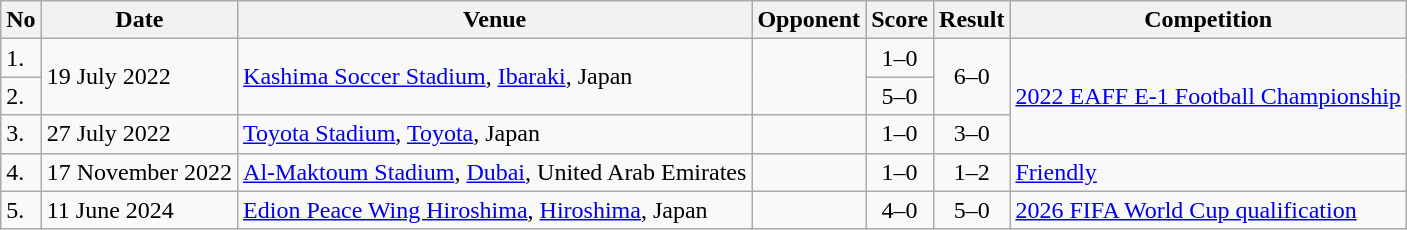<table class="wikitable">
<tr>
<th>No</th>
<th>Date</th>
<th>Venue</th>
<th>Opponent</th>
<th>Score</th>
<th>Result</th>
<th>Competition</th>
</tr>
<tr>
<td>1.</td>
<td rowspan="2">19 July 2022</td>
<td rowspan="2"><a href='#'>Kashima Soccer Stadium</a>, <a href='#'>Ibaraki</a>, Japan</td>
<td rowspan="2"></td>
<td align=center>1–0</td>
<td rowspan="2" align="center">6–0</td>
<td rowspan="3"><a href='#'>2022 EAFF E-1 Football Championship</a></td>
</tr>
<tr>
<td>2.</td>
<td align=center>5–0</td>
</tr>
<tr>
<td>3.</td>
<td>27 July 2022</td>
<td><a href='#'>Toyota Stadium</a>, <a href='#'>Toyota</a>, Japan</td>
<td></td>
<td align=center>1–0</td>
<td align="center">3–0</td>
</tr>
<tr>
<td>4.</td>
<td>17 November 2022</td>
<td><a href='#'>Al-Maktoum Stadium</a>, <a href='#'>Dubai</a>, United Arab Emirates</td>
<td></td>
<td align=center>1–0</td>
<td align="center">1–2</td>
<td><a href='#'>Friendly</a></td>
</tr>
<tr>
<td>5.</td>
<td>11 June 2024</td>
<td><a href='#'>Edion Peace Wing Hiroshima</a>, <a href='#'>Hiroshima</a>, Japan</td>
<td></td>
<td align="center">4–0</td>
<td align="center">5–0</td>
<td><a href='#'>2026 FIFA World Cup qualification</a></td>
</tr>
</table>
